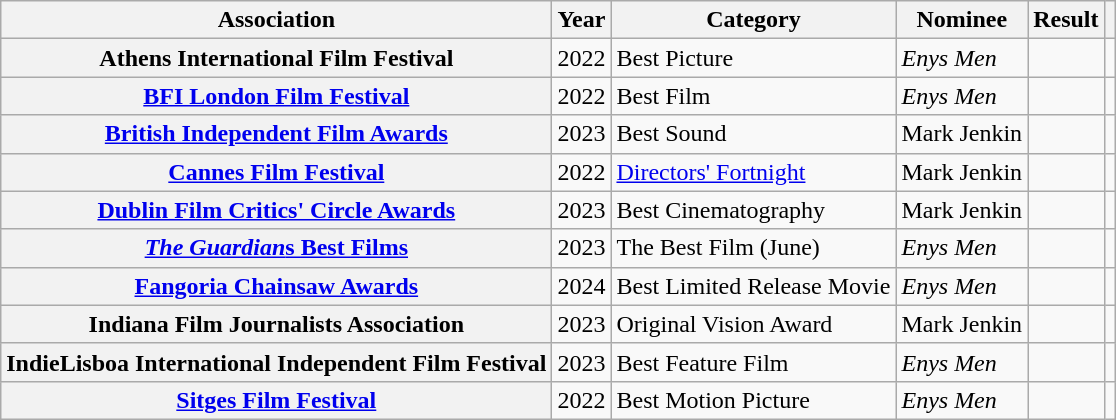<table class="wikitable sortable plainrowheaders">
<tr>
<th>Association</th>
<th>Year</th>
<th>Category</th>
<th>Nominee</th>
<th>Result</th>
<th></th>
</tr>
<tr>
<th scope="row">Athens International Film Festival</th>
<td>2022</td>
<td>Best Picture</td>
<td><em>Enys Men</em></td>
<td></td>
<td align="center"></td>
</tr>
<tr>
<th scope="row"><a href='#'>BFI London Film Festival</a></th>
<td>2022</td>
<td>Best Film</td>
<td><em>Enys Men</em></td>
<td></td>
<td align="center"></td>
</tr>
<tr>
<th scope="row"><a href='#'>British Independent Film Awards</a></th>
<td>2023</td>
<td>Best Sound</td>
<td>Mark Jenkin</td>
<td></td>
<td align="center"></td>
</tr>
<tr>
<th scope="row"><a href='#'>Cannes Film Festival</a></th>
<td>2022</td>
<td><a href='#'>Directors' Fortnight</a></td>
<td>Mark Jenkin</td>
<td></td>
<td align="center"></td>
</tr>
<tr>
<th scope="row"><a href='#'>Dublin Film Critics' Circle Awards</a></th>
<td>2023</td>
<td>Best Cinematography</td>
<td>Mark Jenkin</td>
<td></td>
<td align="center"></td>
</tr>
<tr>
<th scope="row"><a href='#'><em>The Guardian</em>s Best Films</a></th>
<td>2023</td>
<td>The Best Film (June)</td>
<td><em>Enys Men</em></td>
<td></td>
<td align="center"></td>
</tr>
<tr>
<th scope="row"><a href='#'>Fangoria Chainsaw Awards</a></th>
<td>2024</td>
<td>Best Limited Release Movie</td>
<td><em>Enys Men</em></td>
<td></td>
<td align="center"></td>
</tr>
<tr>
<th scope="row">Indiana Film Journalists Association</th>
<td>2023</td>
<td>Original Vision Award</td>
<td>Mark Jenkin</td>
<td></td>
<td align=center></td>
</tr>
<tr>
<th scope="row">IndieLisboa International Independent Film Festival</th>
<td>2023</td>
<td>Best Feature Film</td>
<td><em>Enys Men</em></td>
<td></td>
<td align=center></td>
</tr>
<tr>
<th scope="row"><a href='#'>Sitges Film Festival</a></th>
<td>2022</td>
<td>Best Motion Picture</td>
<td><em>Enys Men</em></td>
<td></td>
<td align="center"></td>
</tr>
</table>
